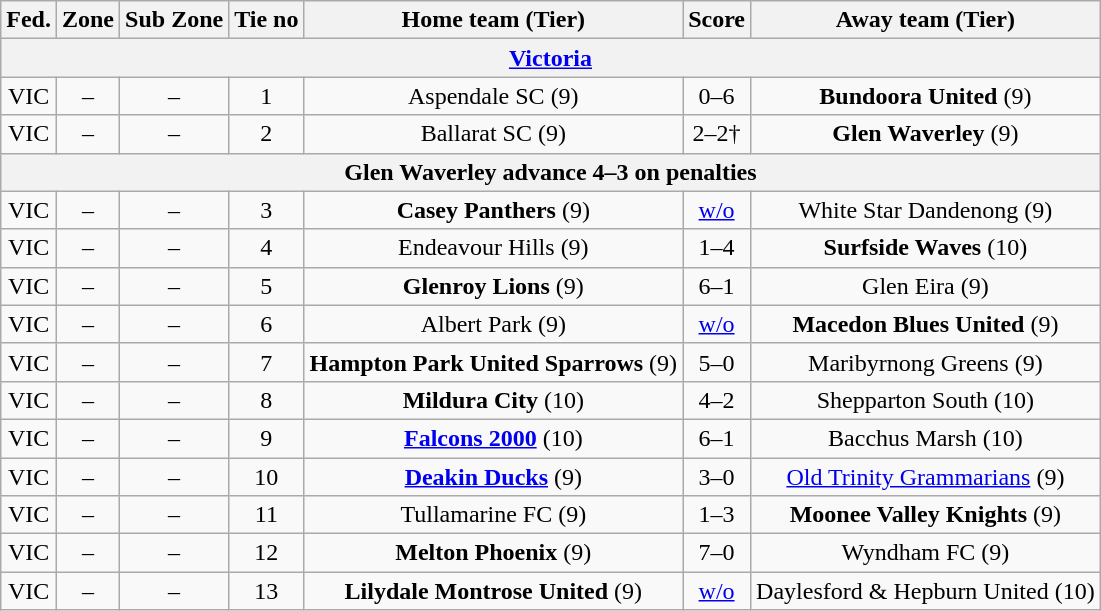<table class="wikitable" style="text-align:center">
<tr>
<th>Fed.</th>
<th>Zone</th>
<th>Sub Zone</th>
<th>Tie no</th>
<th>Home team (Tier)</th>
<th>Score</th>
<th>Away team (Tier)</th>
</tr>
<tr>
<th colspan=7><a href='#'>Victoria</a></th>
</tr>
<tr>
<td>VIC</td>
<td>–</td>
<td>–</td>
<td>1</td>
<td>Aspendale SC (9)</td>
<td>0–6</td>
<td><strong>Bundoora United</strong> (9)</td>
</tr>
<tr>
<td>VIC</td>
<td>–</td>
<td>–</td>
<td>2</td>
<td>Ballarat SC (9)</td>
<td>2–2†</td>
<td><strong>Glen Waverley</strong> (9)</td>
</tr>
<tr>
<th colspan=7>Glen Waverley advance 4–3 on penalties</th>
</tr>
<tr>
<td>VIC</td>
<td>–</td>
<td>–</td>
<td>3</td>
<td><strong>Casey Panthers</strong> (9)</td>
<td><a href='#'>w/o</a></td>
<td>White Star Dandenong (9)</td>
</tr>
<tr>
<td>VIC</td>
<td>–</td>
<td>–</td>
<td>4</td>
<td>Endeavour Hills (9)</td>
<td>1–4</td>
<td><strong>Surfside Waves</strong> (10)</td>
</tr>
<tr>
<td>VIC</td>
<td>–</td>
<td>–</td>
<td>5</td>
<td><strong>Glenroy Lions</strong> (9)</td>
<td>6–1</td>
<td>Glen Eira (9)</td>
</tr>
<tr>
<td>VIC</td>
<td>–</td>
<td>–</td>
<td>6</td>
<td>Albert Park (9)</td>
<td><a href='#'>w/o</a></td>
<td><strong>Macedon Blues United</strong> (9)</td>
</tr>
<tr>
<td>VIC</td>
<td>–</td>
<td>–</td>
<td>7</td>
<td><strong>Hampton Park United Sparrows</strong> (9)</td>
<td>5–0</td>
<td>Maribyrnong Greens (9)</td>
</tr>
<tr>
<td>VIC</td>
<td>–</td>
<td>–</td>
<td>8</td>
<td><strong>Mildura City</strong> (10)</td>
<td>4–2</td>
<td>Shepparton South (10)</td>
</tr>
<tr>
<td>VIC</td>
<td>–</td>
<td>–</td>
<td>9</td>
<td><strong><a href='#'>Falcons 2000</a></strong> (10)</td>
<td>6–1</td>
<td>Bacchus Marsh (10)</td>
</tr>
<tr>
<td>VIC</td>
<td>–</td>
<td>–</td>
<td>10</td>
<td><strong><a href='#'>Deakin Ducks</a></strong> (9)</td>
<td>3–0</td>
<td><a href='#'>Old Trinity Grammarians</a> (9)</td>
</tr>
<tr>
<td>VIC</td>
<td>–</td>
<td>–</td>
<td>11</td>
<td>Tullamarine FC (9)</td>
<td>1–3</td>
<td><strong>Moonee Valley Knights</strong> (9)</td>
</tr>
<tr>
<td>VIC</td>
<td>–</td>
<td>–</td>
<td>12</td>
<td><strong>Melton Phoenix</strong> (9)</td>
<td>7–0</td>
<td>Wyndham FC (9)</td>
</tr>
<tr>
<td>VIC</td>
<td>–</td>
<td>–</td>
<td>13</td>
<td><strong>Lilydale Montrose United</strong> (9)</td>
<td><a href='#'>w/o</a></td>
<td>Daylesford & Hepburn United (10)</td>
</tr>
</table>
